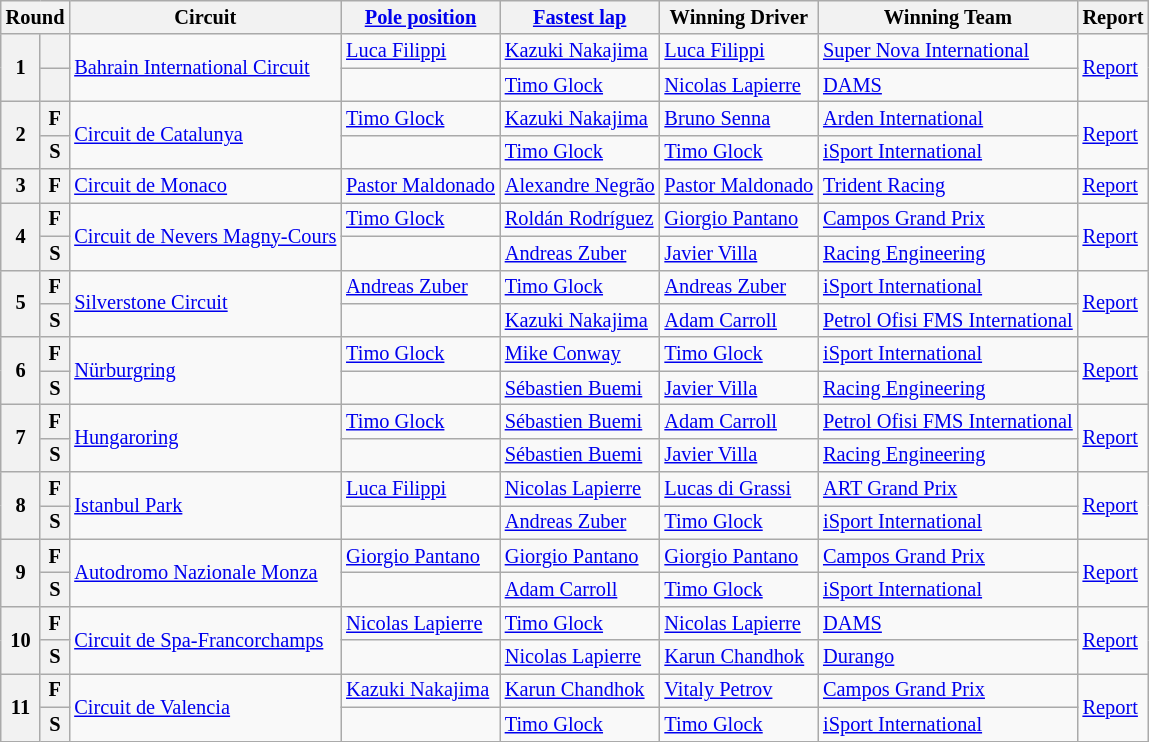<table class="wikitable" style="font-size: 85%;">
<tr>
<th colspan=2>Round</th>
<th>Circuit</th>
<th><a href='#'>Pole position</a></th>
<th><a href='#'>Fastest lap</a></th>
<th>Winning Driver</th>
<th>Winning Team</th>
<th>Report</th>
</tr>
<tr>
<th rowspan=2>1</th>
<th></th>
<td rowspan=2> <a href='#'>Bahrain International Circuit</a></td>
<td> <a href='#'>Luca Filippi</a></td>
<td> <a href='#'>Kazuki Nakajima</a></td>
<td> <a href='#'>Luca Filippi</a></td>
<td> <a href='#'>Super Nova International</a></td>
<td rowspan=2><a href='#'>Report</a></td>
</tr>
<tr>
<th></th>
<td></td>
<td> <a href='#'>Timo Glock</a></td>
<td> <a href='#'>Nicolas Lapierre</a></td>
<td> <a href='#'>DAMS</a></td>
</tr>
<tr>
<th rowspan=2>2</th>
<th>F</th>
<td rowspan=2> <a href='#'>Circuit de Catalunya</a></td>
<td> <a href='#'>Timo Glock</a></td>
<td> <a href='#'>Kazuki Nakajima</a></td>
<td> <a href='#'>Bruno Senna</a></td>
<td> <a href='#'>Arden International</a></td>
<td rowspan=2><a href='#'>Report</a></td>
</tr>
<tr>
<th>S</th>
<td></td>
<td> <a href='#'>Timo Glock</a></td>
<td> <a href='#'>Timo Glock</a></td>
<td> <a href='#'>iSport International</a></td>
</tr>
<tr>
<th>3</th>
<th>F</th>
<td> <a href='#'>Circuit de Monaco</a></td>
<td nowrap> <a href='#'>Pastor Maldonado</a></td>
<td> <a href='#'>Alexandre Negrão</a></td>
<td nowrap> <a href='#'>Pastor Maldonado</a></td>
<td> <a href='#'>Trident Racing</a></td>
<td><a href='#'>Report</a></td>
</tr>
<tr>
<th rowspan=2>4</th>
<th>F</th>
<td rowspan=2 nowrap> <a href='#'>Circuit de Nevers Magny-Cours</a></td>
<td> <a href='#'>Timo Glock</a></td>
<td nowrap> <a href='#'>Roldán Rodríguez</a></td>
<td> <a href='#'>Giorgio Pantano</a></td>
<td> <a href='#'>Campos Grand Prix</a></td>
<td rowspan=2><a href='#'>Report</a></td>
</tr>
<tr>
<th>S</th>
<td></td>
<td> <a href='#'>Andreas Zuber</a></td>
<td> <a href='#'>Javier Villa</a></td>
<td> <a href='#'>Racing Engineering</a></td>
</tr>
<tr>
<th rowspan=2>5</th>
<th>F</th>
<td rowspan=2> <a href='#'>Silverstone Circuit</a></td>
<td> <a href='#'>Andreas Zuber</a></td>
<td> <a href='#'>Timo Glock</a></td>
<td> <a href='#'>Andreas Zuber</a></td>
<td> <a href='#'>iSport International</a></td>
<td rowspan=2><a href='#'>Report</a></td>
</tr>
<tr>
<th>S</th>
<td></td>
<td> <a href='#'>Kazuki Nakajima</a></td>
<td> <a href='#'>Adam Carroll</a></td>
<td nowrap> <a href='#'>Petrol Ofisi FMS International</a></td>
</tr>
<tr>
<th rowspan=2>6</th>
<th>F</th>
<td rowspan=2> <a href='#'>Nürburgring</a></td>
<td> <a href='#'>Timo Glock</a></td>
<td> <a href='#'>Mike Conway</a></td>
<td> <a href='#'>Timo Glock</a></td>
<td> <a href='#'>iSport International</a></td>
<td rowspan=2><a href='#'>Report</a></td>
</tr>
<tr>
<th>S</th>
<td></td>
<td> <a href='#'>Sébastien Buemi</a></td>
<td> <a href='#'>Javier Villa</a></td>
<td> <a href='#'>Racing Engineering</a></td>
</tr>
<tr>
<th rowspan=2>7</th>
<th>F</th>
<td rowspan=2> <a href='#'>Hungaroring</a></td>
<td> <a href='#'>Timo Glock</a></td>
<td> <a href='#'>Sébastien Buemi</a></td>
<td> <a href='#'>Adam Carroll</a></td>
<td> <a href='#'>Petrol Ofisi FMS International</a></td>
<td rowspan=2><a href='#'>Report</a></td>
</tr>
<tr>
<th>S</th>
<td></td>
<td> <a href='#'>Sébastien Buemi</a></td>
<td> <a href='#'>Javier Villa</a></td>
<td> <a href='#'>Racing Engineering</a></td>
</tr>
<tr>
<th rowspan=2>8</th>
<th>F</th>
<td rowspan=2> <a href='#'>Istanbul Park</a></td>
<td> <a href='#'>Luca Filippi</a></td>
<td> <a href='#'>Nicolas Lapierre</a></td>
<td> <a href='#'>Lucas di Grassi</a></td>
<td> <a href='#'>ART Grand Prix</a></td>
<td rowspan=2><a href='#'>Report</a></td>
</tr>
<tr>
<th>S</th>
<td></td>
<td> <a href='#'>Andreas Zuber</a></td>
<td> <a href='#'>Timo Glock</a></td>
<td> <a href='#'>iSport International</a></td>
</tr>
<tr>
<th rowspan=2>9</th>
<th>F</th>
<td rowspan=2> <a href='#'>Autodromo Nazionale Monza</a></td>
<td> <a href='#'>Giorgio Pantano</a></td>
<td> <a href='#'>Giorgio Pantano</a></td>
<td> <a href='#'>Giorgio Pantano</a></td>
<td> <a href='#'>Campos Grand Prix</a></td>
<td rowspan=2><a href='#'>Report</a></td>
</tr>
<tr>
<th>S</th>
<td></td>
<td> <a href='#'>Adam Carroll</a></td>
<td> <a href='#'>Timo Glock</a></td>
<td> <a href='#'>iSport International</a></td>
</tr>
<tr>
<th rowspan=2>10</th>
<th>F</th>
<td rowspan=2> <a href='#'>Circuit de Spa-Francorchamps</a></td>
<td> <a href='#'>Nicolas Lapierre</a></td>
<td> <a href='#'>Timo Glock</a></td>
<td> <a href='#'>Nicolas Lapierre</a></td>
<td> <a href='#'>DAMS</a></td>
<td rowspan=2><a href='#'>Report</a></td>
</tr>
<tr>
<th>S</th>
<td></td>
<td> <a href='#'>Nicolas Lapierre</a></td>
<td> <a href='#'>Karun Chandhok</a></td>
<td> <a href='#'>Durango</a></td>
</tr>
<tr>
<th rowspan=2>11</th>
<th>F</th>
<td rowspan=2> <a href='#'>Circuit de Valencia</a></td>
<td> <a href='#'>Kazuki Nakajima</a></td>
<td> <a href='#'>Karun Chandhok</a></td>
<td> <a href='#'>Vitaly Petrov</a></td>
<td> <a href='#'>Campos Grand Prix</a></td>
<td rowspan=2><a href='#'>Report</a></td>
</tr>
<tr>
<th>S</th>
<td></td>
<td> <a href='#'>Timo Glock</a></td>
<td> <a href='#'>Timo Glock</a></td>
<td> <a href='#'>iSport International</a></td>
</tr>
</table>
